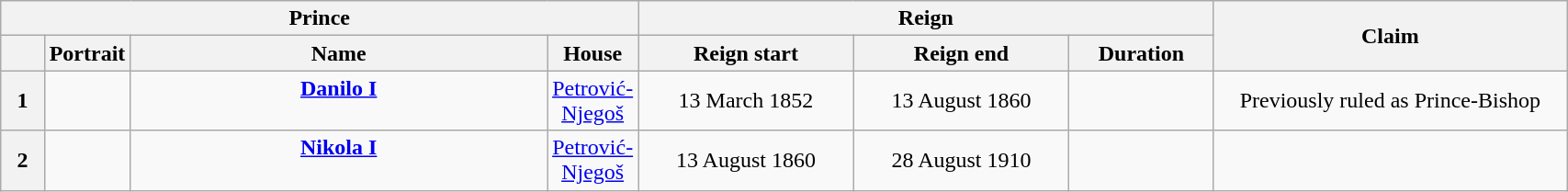<table class="wikitable" style="text-align:center; width:90%">
<tr>
<th width=35% colspan=4>Prince</th>
<th width=40% colspan=3>Reign</th>
<th width=25% rowspan=2>Claim</th>
</tr>
<tr>
<th width=3%></th>
<th>Portrait</th>
<th width=30%>Name<br></th>
<th>House</th>
<th>Reign start</th>
<th>Reign end</th>
<th>Duration</th>
</tr>
<tr>
<th>1</th>
<td></td>
<td><strong><a href='#'>Danilo I</a></strong><br><br></td>
<td><a href='#'>Petrović-Njegoš</a></td>
<td>13 March 1852</td>
<td>13 August 1860<br></td>
<td></td>
<td>Previously ruled as Prince-Bishop</td>
</tr>
<tr>
<th>2</th>
<td></td>
<td><strong><a href='#'>Nikola I</a></strong><br><br></td>
<td><a href='#'>Petrović-Njegoš</a></td>
<td>13 August 1860</td>
<td>28 August 1910</td>
<td></td>
<td></td>
</tr>
</table>
